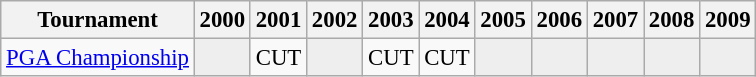<table class="wikitable" style="font-size:95%;text-align:center;">
<tr>
<th>Tournament</th>
<th>2000</th>
<th>2001</th>
<th>2002</th>
<th>2003</th>
<th>2004</th>
<th>2005</th>
<th>2006</th>
<th>2007</th>
<th>2008</th>
<th>2009</th>
</tr>
<tr>
<td align=left><a href='#'>PGA Championship</a></td>
<td style="background:#eeeeee;"></td>
<td>CUT</td>
<td style="background:#eeeeee;"></td>
<td>CUT</td>
<td>CUT</td>
<td style="background:#eeeeee;"></td>
<td style="background:#eeeeee;"></td>
<td style="background:#eeeeee;"></td>
<td style="background:#eeeeee;"></td>
<td style="background:#eeeeee;"></td>
</tr>
</table>
